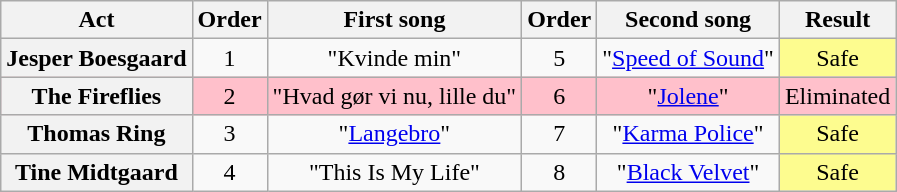<table class="wikitable plainrowheaders" style="text-align:center;">
<tr>
<th>Act</th>
<th>Order</th>
<th>First song</th>
<th>Order</th>
<th>Second song</th>
<th>Result</th>
</tr>
<tr>
<th scope=row>Jesper Boesgaard</th>
<td>1</td>
<td>"Kvinde min"</td>
<td>5</td>
<td>"<a href='#'>Speed of Sound</a>"</td>
<td style="background:#fdfc8f;">Safe</td>
</tr>
<tr style="background:pink;">
<th scope=row>The Fireflies</th>
<td>2</td>
<td>"Hvad gør vi nu, lille du"</td>
<td>6</td>
<td>"<a href='#'>Jolene</a>"</td>
<td>Eliminated</td>
</tr>
<tr>
<th scope=row>Thomas Ring</th>
<td>3</td>
<td>"<a href='#'>Langebro</a>"</td>
<td>7</td>
<td>"<a href='#'>Karma Police</a>"</td>
<td style="background:#fdfc8f;">Safe</td>
</tr>
<tr>
<th scope=row>Tine Midtgaard</th>
<td>4</td>
<td>"This Is My Life"</td>
<td>8</td>
<td>"<a href='#'>Black Velvet</a>"</td>
<td style="background:#fdfc8f;">Safe</td>
</tr>
</table>
